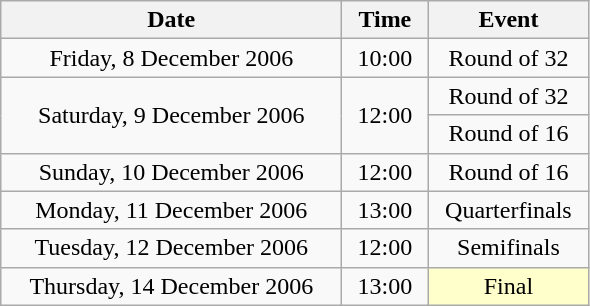<table class = "wikitable" style="text-align:center;">
<tr>
<th width=220>Date</th>
<th width=50>Time</th>
<th width=100>Event</th>
</tr>
<tr>
<td>Friday, 8 December 2006</td>
<td>10:00</td>
<td>Round of 32</td>
</tr>
<tr>
<td rowspan=2>Saturday, 9 December 2006</td>
<td rowspan=2>12:00</td>
<td>Round of 32</td>
</tr>
<tr>
<td>Round of 16</td>
</tr>
<tr>
<td>Sunday, 10 December 2006</td>
<td>12:00</td>
<td>Round of 16</td>
</tr>
<tr>
<td>Monday, 11 December 2006</td>
<td>13:00</td>
<td>Quarterfinals</td>
</tr>
<tr>
<td>Tuesday, 12 December 2006</td>
<td>12:00</td>
<td>Semifinals</td>
</tr>
<tr>
<td>Thursday, 14 December 2006</td>
<td>13:00</td>
<td bgcolor=ffffcc>Final</td>
</tr>
</table>
